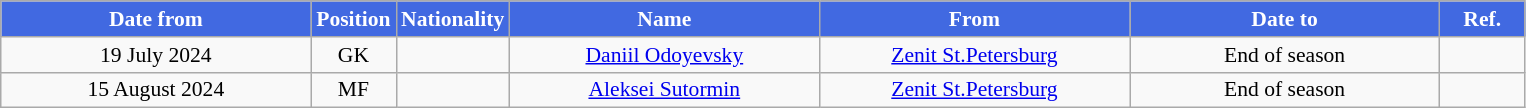<table class="wikitable" style="text-align:center; font-size:90%; ">
<tr>
<th style="background:#4169E1; color:white; width:200px;">Date from</th>
<th style="background:#4169E1; color:white; width:50px;">Position</th>
<th style="background:#4169E1; color:white; width:50px;">Nationality</th>
<th style="background:#4169E1; color:white; width:200px;">Name</th>
<th style="background:#4169E1; color:white; width:200px;">From</th>
<th style="background:#4169E1; color:white; width:200px;">Date to</th>
<th style="background:#4169E1; color:white; width:50px;">Ref.</th>
</tr>
<tr>
<td>19 July 2024</td>
<td>GK</td>
<td></td>
<td><a href='#'>Daniil Odoyevsky</a></td>
<td><a href='#'>Zenit St.Petersburg</a></td>
<td>End of season</td>
<td></td>
</tr>
<tr>
<td>15 August 2024</td>
<td>MF</td>
<td></td>
<td><a href='#'>Aleksei Sutormin</a></td>
<td><a href='#'>Zenit St.Petersburg</a></td>
<td>End of season</td>
<td></td>
</tr>
</table>
